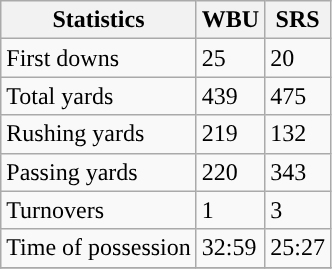<table class="wikitable" style="float: left;">
<tr>
<th>Statistics</th>
<th>WBU</th>
<th>SRS</th>
</tr>
<tr>
<td>First downs</td>
<td>25</td>
<td>20</td>
</tr>
<tr>
<td>Total yards</td>
<td>439</td>
<td>475</td>
</tr>
<tr>
<td>Rushing yards</td>
<td>219</td>
<td>132</td>
</tr>
<tr>
<td>Passing yards</td>
<td>220</td>
<td>343</td>
</tr>
<tr>
<td>Turnovers</td>
<td>1</td>
<td>3</td>
</tr>
<tr>
<td>Time of possession</td>
<td>32:59</td>
<td>25:27</td>
</tr>
<tr>
</tr>
</table>
